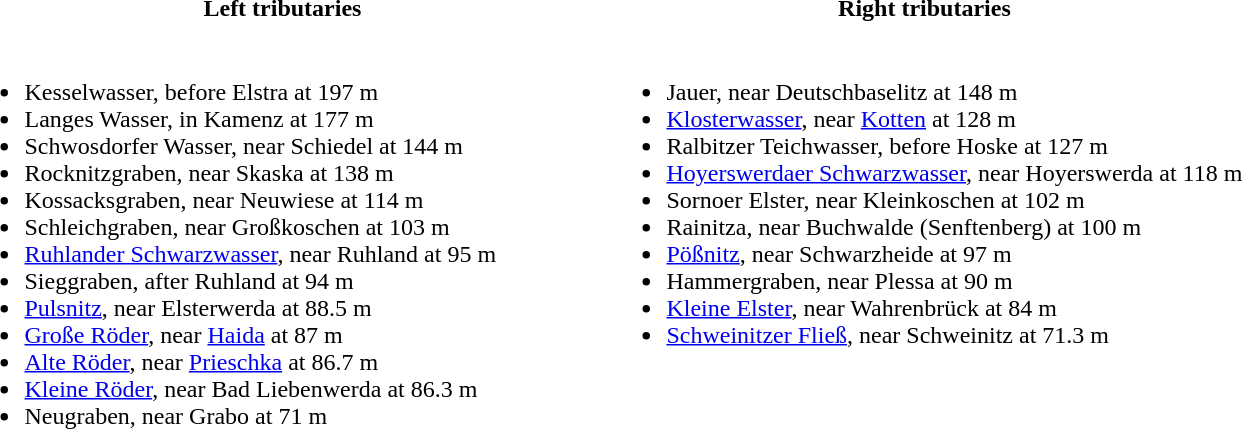<table>
<tr>
<th width="50%">Left tributaries</th>
<th width="50%">Right tributaries</th>
</tr>
<tr valign="top">
<td><br><ul><li>Kesselwasser, before Elstra at 197 m</li><li>Langes Wasser, in Kamenz at 177 m</li><li>Schwosdorfer Wasser, near Schiedel at 144 m</li><li>Rocknitzgraben, near Skaska at 138 m</li><li>Kossacksgraben, near Neuwiese at 114 m</li><li>Schleichgraben, near Großkoschen at 103 m</li><li><a href='#'>Ruhlander Schwarzwasser</a>, near Ruhland at 95 m</li><li>Sieggraben, after Ruhland at 94 m</li><li><a href='#'>Pulsnitz</a>, near Elsterwerda at 88.5 m</li><li><a href='#'>Große Röder</a>, near <a href='#'>Haida</a> at 87 m</li><li><a href='#'>Alte Röder</a>, near <a href='#'>Prieschka</a> at 86.7 m</li><li><a href='#'>Kleine Röder</a>, near Bad Liebenwerda at 86.3 m</li><li>Neugraben, near Grabo at 71 m</li></ul></td>
<td><br><ul><li>Jauer, near Deutschbaselitz at 148 m</li><li><a href='#'>Klosterwasser</a>, near <a href='#'>Kotten</a> at 128 m</li><li>Ralbitzer Teichwasser, before Hoske at 127 m</li><li><a href='#'>Hoyerswerdaer Schwarzwasser</a>, near Hoyerswerda at 118 m</li><li>Sornoer Elster, near Kleinkoschen at 102 m</li><li>Rainitza, near Buchwalde (Senftenberg) at 100 m</li><li><a href='#'>Pößnitz</a>, near Schwarzheide at 97 m</li><li>Hammergraben, near Plessa at 90 m</li><li><a href='#'>Kleine Elster</a>, near Wahrenbrück at 84 m</li><li><a href='#'>Schweinitzer Fließ</a>, near Schweinitz at 71.3 m</li></ul></td>
</tr>
</table>
